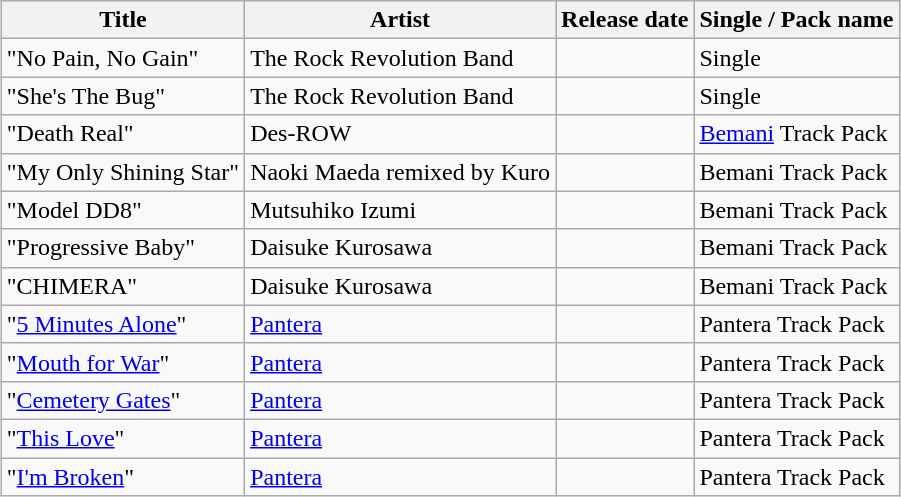<table class="wikitable sortable" style="margin: 5px;">
<tr>
<th>Title</th>
<th>Artist</th>
<th>Release date</th>
<th>Single / Pack name</th>
</tr>
<tr>
<td>"No Pain, No Gain"</td>
<td>The Rock Revolution Band</td>
<td></td>
<td>Single</td>
</tr>
<tr>
<td>"She's The Bug"</td>
<td>The Rock Revolution Band</td>
<td></td>
<td>Single</td>
</tr>
<tr>
<td>"Death Real"</td>
<td>Des-ROW</td>
<td></td>
<td><a href='#'>Bemani</a> Track Pack</td>
</tr>
<tr>
<td>"My Only Shining Star"</td>
<td>Naoki Maeda remixed by Kuro</td>
<td></td>
<td>Bemani Track Pack</td>
</tr>
<tr>
<td>"Model DD8"</td>
<td>Mutsuhiko Izumi</td>
<td></td>
<td>Bemani Track Pack</td>
</tr>
<tr>
<td>"Progressive Baby"</td>
<td>Daisuke Kurosawa</td>
<td></td>
<td>Bemani Track Pack</td>
</tr>
<tr>
<td>"CHIMERA"</td>
<td>Daisuke Kurosawa</td>
<td></td>
<td>Bemani Track Pack</td>
</tr>
<tr>
<td>"<a href='#'>5 Minutes Alone</a>"</td>
<td><a href='#'>Pantera</a></td>
<td></td>
<td>Pantera Track Pack</td>
</tr>
<tr>
<td>"<a href='#'>Mouth for War</a>"</td>
<td><a href='#'>Pantera</a></td>
<td></td>
<td>Pantera Track Pack</td>
</tr>
<tr>
<td>"<a href='#'>Cemetery Gates</a>"</td>
<td><a href='#'>Pantera</a></td>
<td></td>
<td>Pantera Track Pack</td>
</tr>
<tr>
<td>"<a href='#'>This Love</a>"</td>
<td><a href='#'>Pantera</a></td>
<td></td>
<td>Pantera Track Pack</td>
</tr>
<tr>
<td>"<a href='#'>I'm Broken</a>"</td>
<td><a href='#'>Pantera</a></td>
<td></td>
<td>Pantera Track Pack</td>
</tr>
</table>
